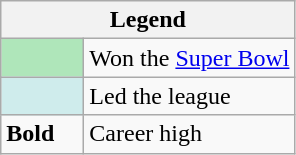<table class="wikitable">
<tr>
<th colspan="2">Legend</th>
</tr>
<tr>
<td style="background:#afe6ba; width:3em;"></td>
<td>Won the <a href='#'>Super Bowl</a></td>
</tr>
<tr>
<td style="background:#cfecec; width:3em;"></td>
<td>Led the league</td>
</tr>
<tr>
<td style="width:3em"><strong>Bold</strong></td>
<td>Career high</td>
</tr>
</table>
